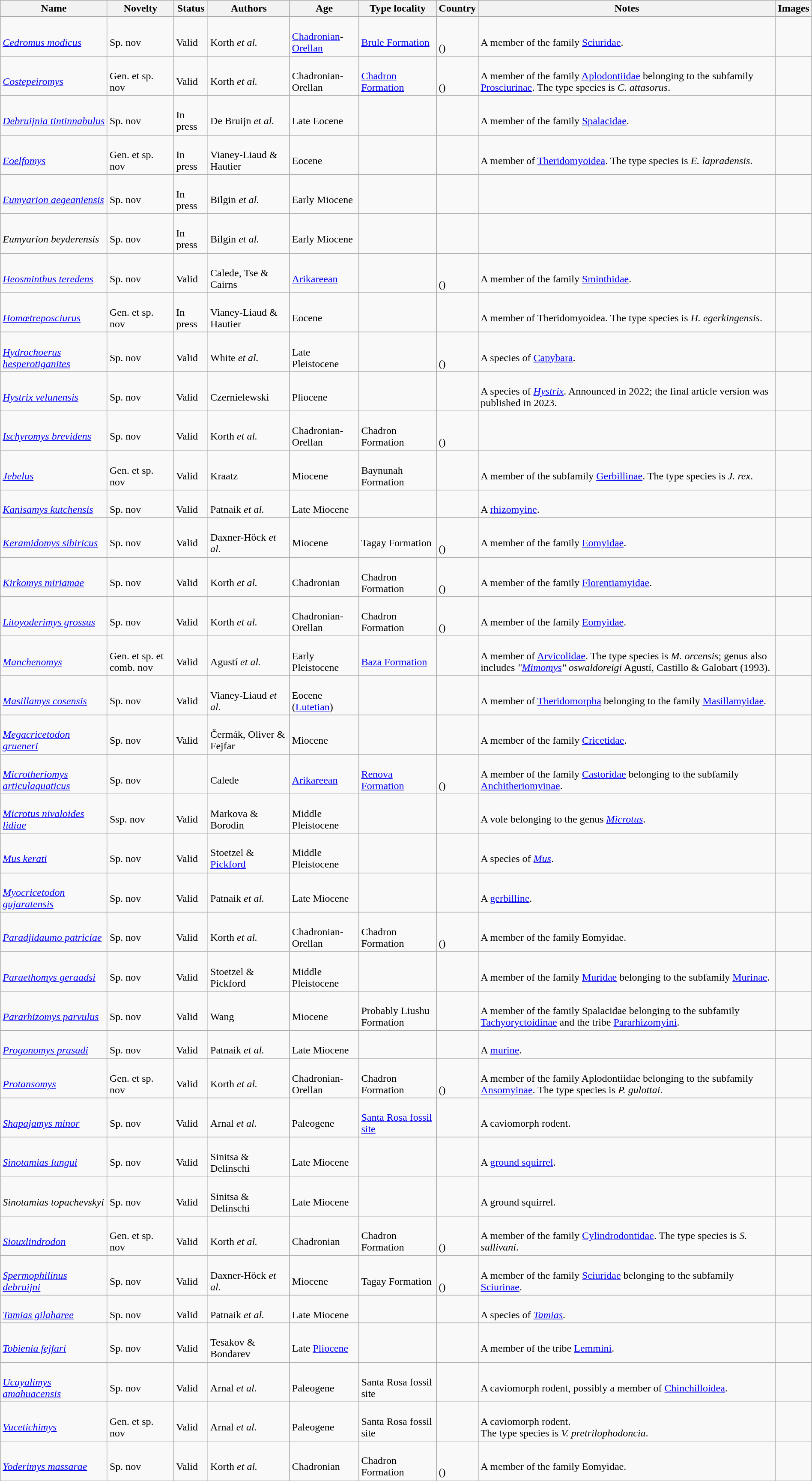<table class="wikitable sortable" align="center" width="100%">
<tr>
<th>Name</th>
<th>Novelty</th>
<th>Status</th>
<th>Authors</th>
<th>Age</th>
<th>Type locality</th>
<th>Country</th>
<th>Notes</th>
<th>Images</th>
</tr>
<tr>
<td><br><em><a href='#'>Cedromus modicus</a></em></td>
<td><br>Sp. nov</td>
<td><br>Valid</td>
<td><br>Korth <em>et al.</em></td>
<td><br><a href='#'>Chadronian</a>-<a href='#'>Orellan</a></td>
<td><br><a href='#'>Brule Formation</a></td>
<td><br><br>()</td>
<td><br>A member of the family <a href='#'>Sciuridae</a>.</td>
<td></td>
</tr>
<tr>
<td><br><em><a href='#'>Costepeiromys</a></em></td>
<td><br>Gen. et sp. nov</td>
<td><br>Valid</td>
<td><br>Korth <em>et al.</em></td>
<td><br>Chadronian-Orellan</td>
<td><br><a href='#'>Chadron Formation</a></td>
<td><br><br>()</td>
<td><br>A member of the family <a href='#'>Aplodontiidae</a> belonging to the subfamily <a href='#'>Prosciurinae</a>. The type species is <em>C. attasorus</em>.</td>
<td></td>
</tr>
<tr>
<td><br><em><a href='#'>Debruijnia tintinnabulus</a></em></td>
<td><br>Sp. nov</td>
<td><br>In press</td>
<td><br>De Bruijn <em>et al.</em></td>
<td><br>Late Eocene</td>
<td></td>
<td><br></td>
<td><br>A member of the family <a href='#'>Spalacidae</a>.</td>
<td></td>
</tr>
<tr>
<td><br><em><a href='#'>Eoelfomys</a></em></td>
<td><br>Gen. et sp. nov</td>
<td><br>In press</td>
<td><br>Vianey-Liaud & Hautier</td>
<td><br>Eocene</td>
<td></td>
<td><br></td>
<td><br>A member of <a href='#'>Theridomyoidea</a>. The type species is <em>E. lapradensis</em>.</td>
<td></td>
</tr>
<tr>
<td><br><em><a href='#'>Eumyarion aegeaniensis</a></em></td>
<td><br>Sp. nov</td>
<td><br>In press</td>
<td><br>Bilgin <em>et al.</em></td>
<td><br>Early Miocene</td>
<td></td>
<td><br></td>
<td></td>
<td></td>
</tr>
<tr>
<td><br><em>Eumyarion beyderensis</em></td>
<td><br>Sp. nov</td>
<td><br>In press</td>
<td><br>Bilgin <em>et al.</em></td>
<td><br>Early Miocene</td>
<td></td>
<td><br></td>
<td></td>
<td></td>
</tr>
<tr>
<td><br><em><a href='#'>Heosminthus teredens</a></em></td>
<td><br>Sp. nov</td>
<td><br>Valid</td>
<td><br>Calede, Tse & Cairns</td>
<td><br><a href='#'>Arikareean</a></td>
<td></td>
<td><br><br>()</td>
<td><br>A member of the family <a href='#'>Sminthidae</a>.</td>
<td></td>
</tr>
<tr>
<td><br><em><a href='#'>Homœtreposciurus</a></em></td>
<td><br>Gen. et sp. nov</td>
<td><br>In press</td>
<td><br>Vianey-Liaud & Hautier</td>
<td><br>Eocene</td>
<td></td>
<td><br></td>
<td><br>A member of Theridomyoidea. The type species is <em>H. egerkingensis</em>.</td>
<td></td>
</tr>
<tr>
<td><br><em><a href='#'>Hydrochoerus hesperotiganites</a></em></td>
<td><br>Sp. nov</td>
<td><br>Valid</td>
<td><br>White <em>et al.</em></td>
<td><br>Late Pleistocene</td>
<td></td>
<td><br><br>()</td>
<td><br>A species of <a href='#'>Capybara</a>.</td>
<td><br></td>
</tr>
<tr>
<td><br><em><a href='#'>Hystrix velunensis</a></em></td>
<td><br>Sp. nov</td>
<td><br>Valid</td>
<td><br>Czernielewski</td>
<td><br>Pliocene</td>
<td></td>
<td><br></td>
<td><br>A species of <em><a href='#'>Hystrix</a></em>. Announced in 2022; the final article version was published in 2023.</td>
<td></td>
</tr>
<tr>
<td><br><em><a href='#'>Ischyromys brevidens</a></em></td>
<td><br>Sp. nov</td>
<td><br>Valid</td>
<td><br>Korth <em>et al.</em></td>
<td><br>Chadronian-Orellan</td>
<td><br>Chadron Formation</td>
<td><br><br>()</td>
<td></td>
<td></td>
</tr>
<tr>
<td><br><em><a href='#'>Jebelus</a></em></td>
<td><br>Gen. et sp. nov</td>
<td><br>Valid</td>
<td><br>Kraatz</td>
<td><br>Miocene</td>
<td><br>Baynunah Formation</td>
<td><br></td>
<td><br>A member of the subfamily <a href='#'>Gerbillinae</a>. The type species is <em>J. rex</em>.</td>
<td></td>
</tr>
<tr>
<td><br><em><a href='#'>Kanisamys kutchensis</a></em></td>
<td><br>Sp. nov</td>
<td><br>Valid</td>
<td><br>Patnaik <em>et al.</em></td>
<td><br>Late Miocene</td>
<td></td>
<td><br></td>
<td><br>A <a href='#'>rhizomyine</a>.</td>
<td></td>
</tr>
<tr>
<td><br><em><a href='#'>Keramidomys sibiricus</a></em></td>
<td><br>Sp. nov</td>
<td><br>Valid</td>
<td><br>Daxner-Höck <em>et al.</em></td>
<td><br>Miocene</td>
<td><br>Tagay Formation</td>
<td><br><br>()</td>
<td><br>A member of the family <a href='#'>Eomyidae</a>.</td>
<td></td>
</tr>
<tr>
<td><br><em><a href='#'>Kirkomys miriamae</a></em></td>
<td><br>Sp. nov</td>
<td><br>Valid</td>
<td><br>Korth <em>et al.</em></td>
<td><br>Chadronian</td>
<td><br>Chadron Formation</td>
<td><br><br>()</td>
<td><br>A member of the family <a href='#'>Florentiamyidae</a>.</td>
<td></td>
</tr>
<tr>
<td><br><em><a href='#'>Litoyoderimys grossus</a></em></td>
<td><br>Sp. nov</td>
<td><br>Valid</td>
<td><br>Korth <em>et al.</em></td>
<td><br>Chadronian-Orellan</td>
<td><br>Chadron Formation</td>
<td><br><br>()</td>
<td><br>A member of the family <a href='#'>Eomyidae</a>.</td>
<td></td>
</tr>
<tr>
<td><br><em><a href='#'>Manchenomys</a></em></td>
<td><br>Gen. et sp. et comb. nov</td>
<td><br>Valid</td>
<td><br>Agustí <em>et al.</em></td>
<td><br>Early Pleistocene</td>
<td><br><a href='#'>Baza Formation</a></td>
<td><br></td>
<td><br>A member of <a href='#'>Arvicolidae</a>. The type species is <em>M. orcensis</em>; genus also includes <em>"<a href='#'>Mimomys</a>" oswaldoreigi</em> Agustí, Castillo & Galobart (1993).</td>
<td><br></td>
</tr>
<tr>
<td><br><em><a href='#'>Masillamys cosensis</a></em></td>
<td><br>Sp. nov</td>
<td><br>Valid</td>
<td><br>Vianey-Liaud <em>et al.</em></td>
<td><br>Eocene (<a href='#'>Lutetian</a>)</td>
<td></td>
<td><br></td>
<td><br>A member of <a href='#'>Theridomorpha</a> belonging to the family <a href='#'>Masillamyidae</a>.</td>
<td></td>
</tr>
<tr>
<td><br><em><a href='#'>Megacricetodon grueneri</a></em></td>
<td><br>Sp. nov</td>
<td><br>Valid</td>
<td><br>Čermák, Oliver & Fejfar</td>
<td><br>Miocene</td>
<td></td>
<td><br></td>
<td><br>A member of the family <a href='#'>Cricetidae</a>.</td>
<td></td>
</tr>
<tr>
<td><br><em><a href='#'>Microtheriomys articulaquaticus</a></em></td>
<td><br>Sp. nov</td>
<td></td>
<td><br>Calede</td>
<td><br><a href='#'>Arikareean</a></td>
<td><br><a href='#'>Renova Formation</a></td>
<td><br><br>()</td>
<td><br>A member of the family <a href='#'>Castoridae</a> belonging to the subfamily <a href='#'>Anchitheriomyinae</a>.</td>
<td></td>
</tr>
<tr>
<td><br><em><a href='#'>Microtus nivaloides lidiae</a></em></td>
<td><br>Ssp. nov</td>
<td><br>Valid</td>
<td><br>Markova & Borodin</td>
<td><br>Middle Pleistocene</td>
<td></td>
<td><br></td>
<td><br>A vole belonging to the genus <em><a href='#'>Microtus</a></em>.</td>
<td></td>
</tr>
<tr>
<td><br><em><a href='#'>Mus kerati</a></em></td>
<td><br>Sp. nov</td>
<td><br>Valid</td>
<td><br>Stoetzel & <a href='#'>Pickford</a></td>
<td><br>Middle Pleistocene</td>
<td></td>
<td><br></td>
<td><br>A species of <em><a href='#'>Mus</a></em>.</td>
<td></td>
</tr>
<tr>
<td><br><em><a href='#'>Myocricetodon gujaratensis</a></em></td>
<td><br>Sp. nov</td>
<td><br>Valid</td>
<td><br>Patnaik <em>et al.</em></td>
<td><br>Late Miocene</td>
<td></td>
<td><br></td>
<td><br>A <a href='#'>gerbilline</a>.</td>
<td></td>
</tr>
<tr>
<td><br><em><a href='#'>Paradjidaumo patriciae</a></em></td>
<td><br>Sp. nov</td>
<td><br>Valid</td>
<td><br>Korth <em>et al.</em></td>
<td><br>Chadronian-Orellan</td>
<td><br>Chadron Formation</td>
<td><br><br>()</td>
<td><br>A member of the family Eomyidae.</td>
<td></td>
</tr>
<tr>
<td><br><em><a href='#'>Paraethomys geraadsi</a></em></td>
<td><br>Sp. nov</td>
<td><br>Valid</td>
<td><br>Stoetzel & Pickford</td>
<td><br>Middle Pleistocene</td>
<td></td>
<td><br></td>
<td><br>A member of the family <a href='#'>Muridae</a> belonging to the subfamily <a href='#'>Murinae</a>.</td>
<td></td>
</tr>
<tr>
<td><br><em><a href='#'>Pararhizomys parvulus</a></em></td>
<td><br>Sp. nov</td>
<td><br>Valid</td>
<td><br>Wang</td>
<td><br>Miocene</td>
<td><br>Probably Liushu Formation</td>
<td><br></td>
<td><br>A member of the family Spalacidae belonging to the subfamily <a href='#'>Tachyoryctoidinae</a> and the tribe <a href='#'>Pararhizomyini</a>.</td>
<td></td>
</tr>
<tr>
<td><br><em><a href='#'>Progonomys prasadi</a></em></td>
<td><br>Sp. nov</td>
<td><br>Valid</td>
<td><br>Patnaik <em>et al.</em></td>
<td><br>Late Miocene</td>
<td></td>
<td><br></td>
<td><br>A <a href='#'>murine</a>.</td>
<td></td>
</tr>
<tr>
<td><br><em><a href='#'>Protansomys</a></em></td>
<td><br>Gen. et sp. nov</td>
<td><br>Valid</td>
<td><br>Korth <em>et al.</em></td>
<td><br>Chadronian-Orellan</td>
<td><br>Chadron Formation</td>
<td><br><br>()</td>
<td><br>A member of the family Aplodontiidae belonging to the subfamily <a href='#'>Ansomyinae</a>. The type species is <em>P. gulottai</em>.</td>
<td></td>
</tr>
<tr>
<td><br><em><a href='#'>Shapajamys minor</a></em></td>
<td><br>Sp. nov</td>
<td><br>Valid</td>
<td><br>Arnal <em>et al.</em></td>
<td><br>Paleogene</td>
<td><br><a href='#'>Santa Rosa fossil site</a></td>
<td><br></td>
<td><br>A caviomorph rodent.</td>
<td></td>
</tr>
<tr>
<td><br><em><a href='#'>Sinotamias lungui</a></em></td>
<td><br>Sp. nov</td>
<td><br>Valid</td>
<td><br>Sinitsa & Delinschi</td>
<td><br>Late Miocene</td>
<td></td>
<td><br><br>
</td>
<td><br>A <a href='#'>ground squirrel</a>.</td>
<td></td>
</tr>
<tr>
<td><br><em>Sinotamias topachevskyi</em></td>
<td><br>Sp. nov</td>
<td><br>Valid</td>
<td><br>Sinitsa & Delinschi</td>
<td><br>Late Miocene</td>
<td></td>
<td><br><br>
</td>
<td><br>A ground squirrel.</td>
<td></td>
</tr>
<tr>
<td><br><em><a href='#'>Siouxlindrodon</a></em></td>
<td><br>Gen. et sp. nov</td>
<td><br>Valid</td>
<td><br>Korth <em>et al.</em></td>
<td><br>Chadronian</td>
<td><br>Chadron Formation</td>
<td><br><br>()</td>
<td><br>A member of the family <a href='#'>Cylindrodontidae</a>. The type species is <em>S. sullivani</em>.</td>
<td></td>
</tr>
<tr>
<td><br><em><a href='#'>Spermophilinus debruijni</a></em></td>
<td><br>Sp. nov</td>
<td><br>Valid</td>
<td><br>Daxner-Höck <em>et al.</em></td>
<td><br>Miocene</td>
<td><br>Tagay Formation</td>
<td><br><br>()</td>
<td><br>A member of the family <a href='#'>Sciuridae</a> belonging to the subfamily <a href='#'>Sciurinae</a>.</td>
<td></td>
</tr>
<tr>
<td><br><em><a href='#'>Tamias gilaharee</a></em></td>
<td><br>Sp. nov</td>
<td><br>Valid</td>
<td><br>Patnaik <em>et al.</em></td>
<td><br>Late Miocene</td>
<td></td>
<td><br></td>
<td><br>A species of <em><a href='#'>Tamias</a></em>.</td>
<td></td>
</tr>
<tr>
<td><br><em><a href='#'>Tobienia fejfari</a></em></td>
<td><br>Sp. nov</td>
<td><br>Valid</td>
<td><br>Tesakov & Bondarev</td>
<td><br>Late <a href='#'>Pliocene</a></td>
<td></td>
<td><br></td>
<td><br>A member of the tribe <a href='#'>Lemmini</a>.</td>
<td></td>
</tr>
<tr>
<td><br><em><a href='#'>Ucayalimys amahuacensis</a></em></td>
<td><br>Sp. nov</td>
<td><br>Valid</td>
<td><br>Arnal <em>et al.</em></td>
<td><br>Paleogene</td>
<td><br>Santa Rosa fossil site</td>
<td><br></td>
<td><br>A caviomorph rodent, possibly a member of <a href='#'>Chinchilloidea</a>.</td>
<td></td>
</tr>
<tr>
<td><br><em><a href='#'>Vucetichimys</a></em></td>
<td><br>Gen. et sp. nov</td>
<td><br>Valid</td>
<td><br>Arnal <em>et al.</em></td>
<td><br>Paleogene</td>
<td><br>Santa Rosa fossil site</td>
<td><br></td>
<td><br>A caviomorph rodent.<br> The type species is <em>V. pretrilophodoncia</em>.</td>
<td></td>
</tr>
<tr>
<td><br><em><a href='#'>Yoderimys massarae</a></em></td>
<td><br>Sp. nov</td>
<td><br>Valid</td>
<td><br>Korth <em>et al.</em></td>
<td><br>Chadronian</td>
<td><br>Chadron Formation</td>
<td><br><br>()</td>
<td><br>A member of the family Eomyidae.</td>
<td></td>
</tr>
<tr>
</tr>
</table>
